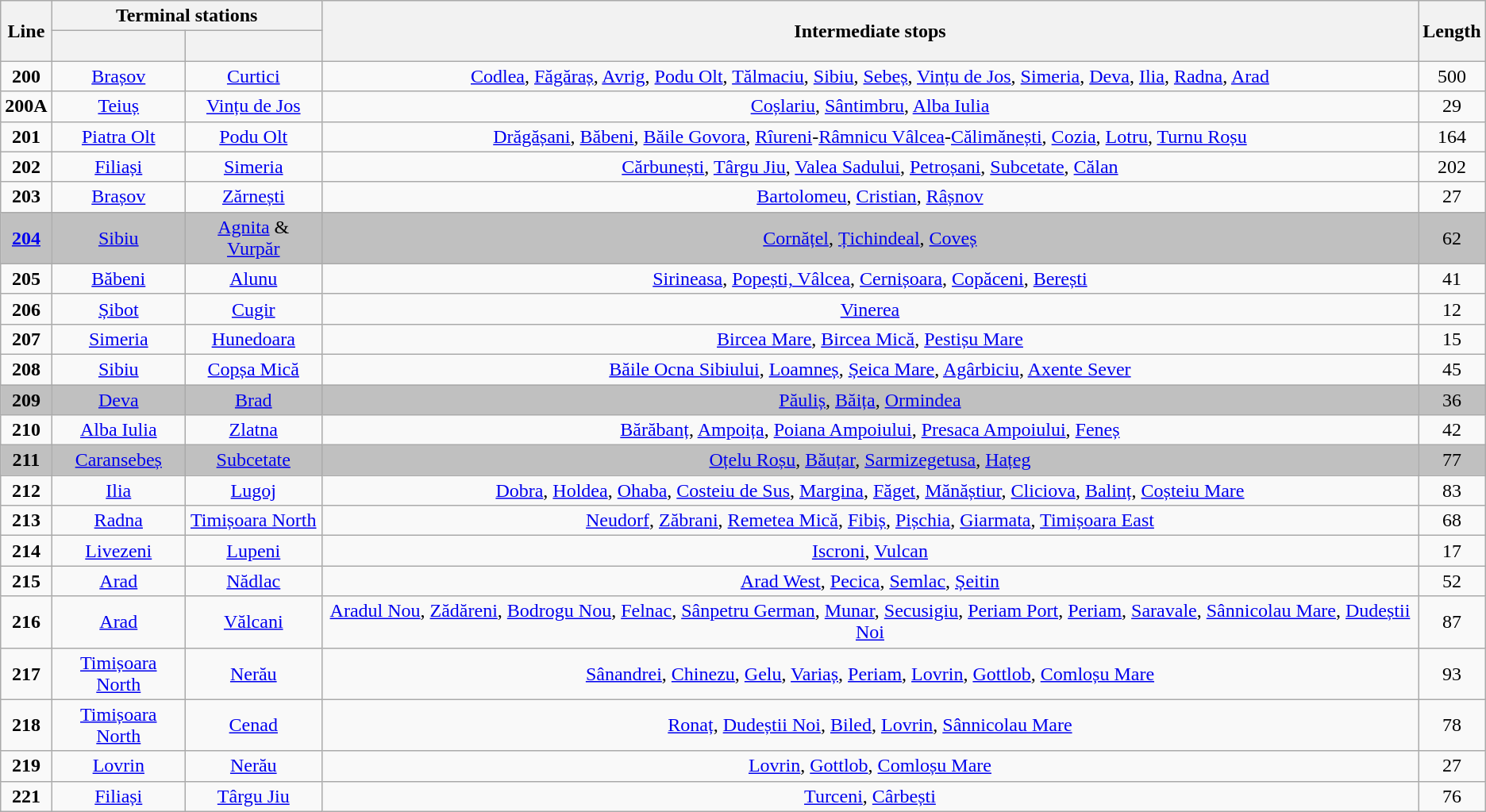<table class="wikitable sortable" style="text-align:center; width:auto">
<tr>
<th rowspan=2>Line</th>
<th colspan=2>Terminal stations</th>
<th rowspan=2 class=unsortable>Intermediate stops</th>
<th rowspan=2>Length<br></th>
</tr>
<tr>
<th> </th>
<th> </th>
</tr>
<tr>
<td><strong>200</strong></td>
<td><a href='#'>Brașov</a></td>
<td><a href='#'>Curtici</a></td>
<td><a href='#'>Codlea</a>, <a href='#'>Făgăraș</a>, <a href='#'>Avrig</a>, <a href='#'>Podu Olt</a>, <a href='#'>Tălmaciu</a>, <a href='#'>Sibiu</a>, <a href='#'>Sebeș</a>, <a href='#'>Vințu de Jos</a>, <a href='#'>Simeria</a>, <a href='#'> Deva</a>, <a href='#'> Ilia</a>, <a href='#'> Radna</a>, <a href='#'> Arad</a></td>
<td>500</td>
</tr>
<tr>
<td><strong>200A</strong></td>
<td><a href='#'>Teiuș</a></td>
<td><a href='#'>Vințu de Jos</a></td>
<td><a href='#'> Coșlariu</a>, <a href='#'> Sântimbru</a>, <a href='#'>Alba Iulia</a></td>
<td>29</td>
</tr>
<tr>
<td><strong>201</strong></td>
<td><a href='#'>Piatra Olt</a></td>
<td><a href='#'>Podu Olt</a></td>
<td><a href='#'>Drăgășani</a>, <a href='#'>Băbeni</a>, <a href='#'>Băile Govora</a>, <a href='#'> Rîureni</a>-<a href='#'>Râmnicu Vâlcea</a>-<a href='#'>Călimănești</a>, <a href='#'> Cozia</a>, <a href='#'>Lotru</a>, <a href='#'>Turnu Roșu</a></td>
<td>164</td>
</tr>
<tr>
<td><strong>202</strong></td>
<td><a href='#'>Filiași</a></td>
<td><a href='#'>Simeria</a></td>
<td><a href='#'>Cărbunești</a>, <a href='#'>Târgu Jiu</a>, <a href='#'>Valea Sadului</a>, <a href='#'>Petroșani</a>, <a href='#'> Subcetate</a>, <a href='#'>Călan</a></td>
<td>202</td>
</tr>
<tr>
<td><strong>203</strong></td>
<td><a href='#'>Brașov</a></td>
<td><a href='#'>Zărnești</a></td>
<td><a href='#'>Bartolomeu</a>, <a href='#'> Cristian</a>, <a href='#'>Râșnov</a></td>
<td>27</td>
</tr>
<tr style="background-color:silver">
<td><strong><a href='#'>204</a></strong></td>
<td><a href='#'>Sibiu</a></td>
<td><a href='#'>Agnita</a> & <a href='#'>Vurpăr</a></td>
<td><a href='#'> Cornățel</a>, <a href='#'>Țichindeal</a>, <a href='#'> Coveș</a></td>
<td>62</td>
</tr>
<tr>
<td><strong>205</strong></td>
<td><a href='#'>Băbeni</a></td>
<td><a href='#'>Alunu</a></td>
<td><a href='#'>Sirineasa</a>, <a href='#'>Popești, Vâlcea</a>, <a href='#'>Cernișoara</a>, <a href='#'> Copăceni</a>, <a href='#'>Berești</a></td>
<td>41</td>
</tr>
<tr>
<td><strong>206</strong></td>
<td><a href='#'>Șibot</a></td>
<td><a href='#'>Cugir</a></td>
<td><a href='#'>Vinerea</a></td>
<td>12</td>
</tr>
<tr>
<td><strong>207</strong></td>
<td><a href='#'>Simeria</a></td>
<td><a href='#'>Hunedoara</a></td>
<td><a href='#'> Bircea Mare</a>, <a href='#'> Bircea Mică</a>, <a href='#'> Pestișu Mare</a></td>
<td>15</td>
</tr>
<tr>
<td><strong>208</strong></td>
<td><a href='#'>Sibiu</a></td>
<td><a href='#'>Copșa Mică</a></td>
<td><a href='#'>Băile Ocna Sibiului</a>, <a href='#'>Loamneș</a>, <a href='#'>Șeica Mare</a>, <a href='#'> Agârbiciu</a>, <a href='#'> Axente Sever</a></td>
<td>45</td>
</tr>
<tr style="background-color:silver">
<td><strong>209</strong></td>
<td><a href='#'> Deva</a></td>
<td><a href='#'>Brad</a></td>
<td><a href='#'>Păuliș</a>, <a href='#'>Băița</a>, <a href='#'>Ormindea</a></td>
<td>36</td>
</tr>
<tr>
<td><strong>210</strong></td>
<td><a href='#'>Alba Iulia</a></td>
<td><a href='#'>Zlatna</a></td>
<td><a href='#'> Bărăbanț</a>, <a href='#'> Ampoița</a>, <a href='#'>Poiana Ampoiului</a>, <a href='#'>Presaca Ampoiului</a>, <a href='#'> Feneș</a></td>
<td>42</td>
</tr>
<tr style="background-color:silver">
<td><strong>211</strong></td>
<td><a href='#'>Caransebeș</a></td>
<td><a href='#'> Subcetate</a></td>
<td><a href='#'>Oțelu Roșu</a>, <a href='#'>Băuțar</a>, <a href='#'> Sarmizegetusa</a>, <a href='#'>Hațeg</a></td>
<td>77</td>
</tr>
<tr>
<td><strong>212</strong></td>
<td><a href='#'> Ilia</a></td>
<td><a href='#'>Lugoj</a></td>
<td><a href='#'> Dobra</a>, <a href='#'>Holdea</a>, <a href='#'>Ohaba</a>, <a href='#'>Costeiu de Sus</a>, <a href='#'>Margina</a>, <a href='#'>Făget</a>, <a href='#'>Mănăștiur</a>, <a href='#'>Cliciova</a>, <a href='#'>Balinț</a>, <a href='#'>Coșteiu Mare</a></td>
<td>83</td>
</tr>
<tr>
<td><strong>213</strong></td>
<td><a href='#'> Radna</a></td>
<td><a href='#'> Timișoara North</a></td>
<td><a href='#'>Neudorf</a>, <a href='#'>Zăbrani</a>, <a href='#'>Remetea Mică</a>, <a href='#'>Fibiș</a>, <a href='#'>Pișchia</a>, <a href='#'>Giarmata</a>, <a href='#'> Timișoara East</a></td>
<td>68</td>
</tr>
<tr>
<td><strong>214</strong></td>
<td><a href='#'>Livezeni</a></td>
<td><a href='#'>Lupeni</a></td>
<td><a href='#'>Iscroni</a>, <a href='#'>Vulcan</a></td>
<td>17</td>
</tr>
<tr>
<td><strong>215</strong></td>
<td><a href='#'> Arad</a></td>
<td><a href='#'>Nădlac</a></td>
<td><a href='#'> Arad West</a>, <a href='#'>Pecica</a>, <a href='#'>Semlac</a>, <a href='#'>Șeitin</a></td>
<td>52</td>
</tr>
<tr>
<td><strong>216</strong></td>
<td><a href='#'> Arad</a></td>
<td><a href='#'>Vălcani</a></td>
<td><a href='#'> Aradul Nou</a>, <a href='#'>Zădăreni</a>, <a href='#'>Bodrogu Nou</a>, <a href='#'>Felnac</a>, <a href='#'>Sânpetru German</a>, <a href='#'>Munar</a>, <a href='#'>Secusigiu</a>, <a href='#'>Periam Port</a>, <a href='#'>Periam</a>, <a href='#'>Saravale</a>, <a href='#'>Sânnicolau Mare</a>, <a href='#'>Dudeștii Noi</a></td>
<td>87</td>
</tr>
<tr>
<td><strong>217</strong></td>
<td><a href='#'> Timișoara North</a></td>
<td><a href='#'> Nerău</a></td>
<td><a href='#'>Sânandrei</a>, <a href='#'>Chinezu</a>, <a href='#'> Gelu</a>, <a href='#'>Variaș</a>, <a href='#'>Periam</a>, <a href='#'>Lovrin</a>, <a href='#'>Gottlob</a>, <a href='#'>Comloșu Mare</a></td>
<td>93</td>
</tr>
<tr>
<td><strong>218</strong></td>
<td><a href='#'> Timișoara North</a></td>
<td><a href='#'>Cenad</a></td>
<td><a href='#'>Ronaț</a>, <a href='#'>Dudeștii Noi</a>, <a href='#'>Biled</a>, <a href='#'>Lovrin</a>, <a href='#'>Sânnicolau Mare</a></td>
<td>78</td>
</tr>
<tr>
<td><strong>219</strong></td>
<td><a href='#'>Lovrin</a></td>
<td><a href='#'> Nerău</a></td>
<td><a href='#'>Lovrin</a>, <a href='#'>Gottlob</a>, <a href='#'>Comloșu Mare</a></td>
<td>27</td>
</tr>
<tr>
<td><strong>221</strong></td>
<td><a href='#'>Filiași</a></td>
<td><a href='#'>Târgu Jiu</a></td>
<td><a href='#'>Turceni</a>, <a href='#'> Cârbești</a></td>
<td>76</td>
</tr>
</table>
